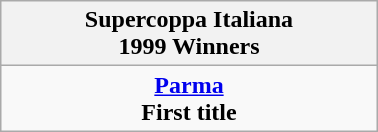<table class="wikitable" style="text-align: center; margin: 0 auto; width: 20%">
<tr>
<th>Supercoppa Italiana <br>1999 Winners</th>
</tr>
<tr>
<td><strong><a href='#'>Parma</a></strong><br><strong>First title</strong></td>
</tr>
</table>
